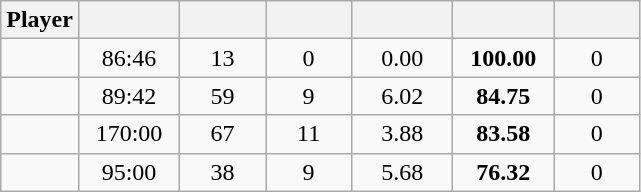<table class="wikitable sortable" style="text-align:center;">
<tr>
<th>Player</th>
<th width="60px"></th>
<th width="50px"></th>
<th width="50px"></th>
<th width="60px"></th>
<th width="60px"></th>
<th width="50px"></th>
</tr>
<tr>
<td align=left> </td>
<td>86:46</td>
<td>13</td>
<td>0</td>
<td>0.00</td>
<td><strong>100.00</strong></td>
<td>0</td>
</tr>
<tr>
<td align=left> </td>
<td>89:42</td>
<td>59</td>
<td>9</td>
<td>6.02</td>
<td><strong>84.75</strong></td>
<td>0</td>
</tr>
<tr>
<td align=left> </td>
<td>170:00</td>
<td>67</td>
<td>11</td>
<td>3.88</td>
<td><strong>83.58</strong></td>
<td>0</td>
</tr>
<tr>
<td align=left> </td>
<td>95:00</td>
<td>38</td>
<td>9</td>
<td>5.68</td>
<td><strong>76.32</strong></td>
<td>0</td>
</tr>
</table>
